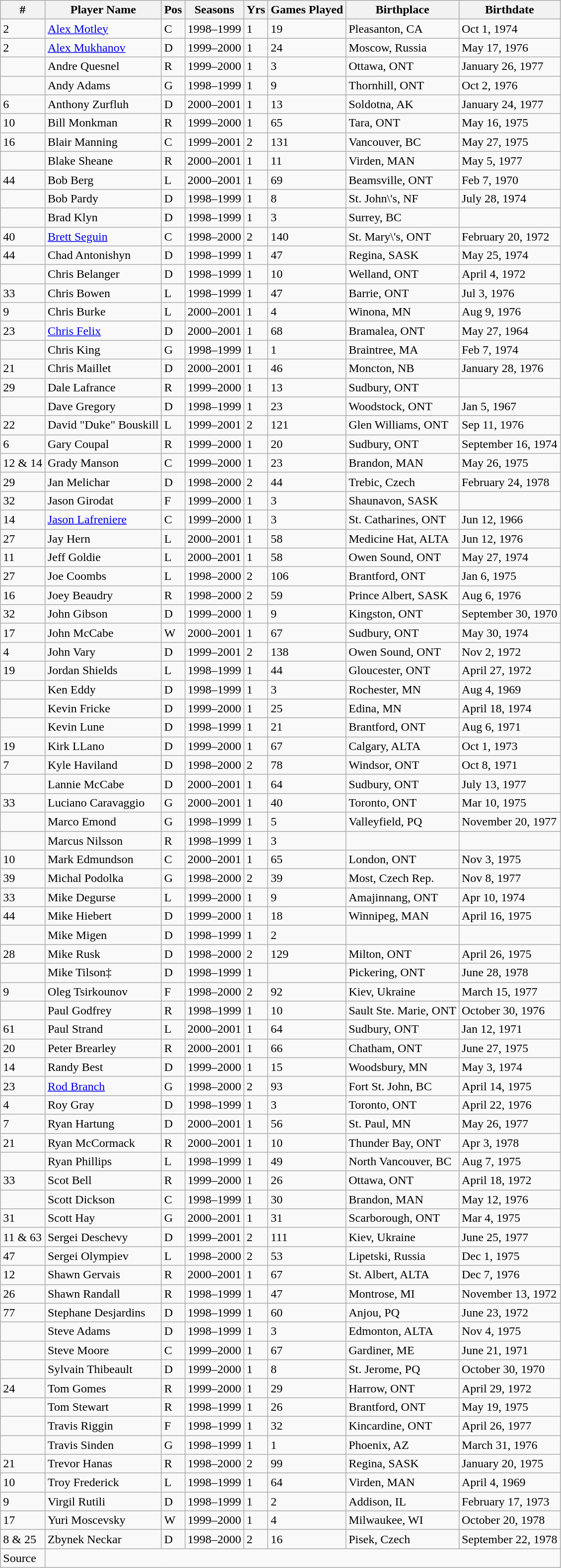<table class="wikitable">
<tr>
<th>#</th>
<th>Player Name</th>
<th>Pos</th>
<th>Seasons</th>
<th>Yrs</th>
<th>Games Played</th>
<th>Birthplace</th>
<th>Birthdate</th>
</tr>
<tr>
<td>2</td>
<td><a href='#'>Alex Motley</a></td>
<td>C</td>
<td>1998–1999</td>
<td>1</td>
<td>19</td>
<td>Pleasanton, CA</td>
<td>Oct 1, 1974</td>
</tr>
<tr>
<td>2</td>
<td><a href='#'>Alex Mukhanov</a></td>
<td>D</td>
<td>1999–2000</td>
<td>1</td>
<td>24</td>
<td>Moscow, Russia</td>
<td>May 17, 1976</td>
</tr>
<tr>
<td></td>
<td>Andre Quesnel</td>
<td>R</td>
<td>1999–2000</td>
<td>1</td>
<td>3</td>
<td>Ottawa, ONT</td>
<td>January 26, 1977</td>
</tr>
<tr>
<td></td>
<td>Andy Adams</td>
<td>G</td>
<td>1998–1999</td>
<td>1</td>
<td>9</td>
<td>Thornhill, ONT</td>
<td>Oct 2, 1976</td>
</tr>
<tr>
<td>6</td>
<td>Anthony Zurfluh</td>
<td>D</td>
<td>2000–2001</td>
<td>1</td>
<td>13</td>
<td>Soldotna, AK</td>
<td>January 24, 1977</td>
</tr>
<tr>
<td>10</td>
<td>Bill Monkman</td>
<td>R</td>
<td>1999–2000</td>
<td>1</td>
<td>65</td>
<td>Tara, ONT</td>
<td>May 16, 1975</td>
</tr>
<tr>
<td>16</td>
<td>Blair Manning</td>
<td>C</td>
<td>1999–2001</td>
<td>2</td>
<td>131</td>
<td>Vancouver, BC</td>
<td>May 27, 1975</td>
</tr>
<tr>
<td></td>
<td>Blake Sheane</td>
<td>R</td>
<td>2000–2001</td>
<td>1</td>
<td>11</td>
<td>Virden, MAN</td>
<td>May 5, 1977</td>
</tr>
<tr>
<td>44</td>
<td>Bob Berg</td>
<td>L</td>
<td>2000–2001</td>
<td>1</td>
<td>69</td>
<td>Beamsville, ONT</td>
<td>Feb 7, 1970</td>
</tr>
<tr>
<td></td>
<td>Bob Pardy</td>
<td>D</td>
<td>1998–1999</td>
<td>1</td>
<td>8</td>
<td>St. John\'s, NF</td>
<td>July 28, 1974</td>
</tr>
<tr>
<td></td>
<td>Brad Klyn</td>
<td>D</td>
<td>1998–1999</td>
<td>1</td>
<td>3</td>
<td>Surrey, BC</td>
<td></td>
</tr>
<tr>
<td>40</td>
<td><a href='#'>Brett Seguin</a></td>
<td>C</td>
<td>1998–2000</td>
<td>2</td>
<td>140</td>
<td>St. Mary\'s, ONT</td>
<td>February 20, 1972</td>
</tr>
<tr>
<td>44</td>
<td>Chad Antonishyn</td>
<td>D</td>
<td>1998–1999</td>
<td>1</td>
<td>47</td>
<td>Regina, SASK</td>
<td>May 25, 1974</td>
</tr>
<tr>
<td></td>
<td>Chris Belanger</td>
<td>D</td>
<td>1998–1999</td>
<td>1</td>
<td>10</td>
<td>Welland, ONT</td>
<td>April 4, 1972</td>
</tr>
<tr>
<td>33</td>
<td>Chris Bowen</td>
<td>L</td>
<td>1998–1999</td>
<td>1</td>
<td>47</td>
<td>Barrie, ONT</td>
<td>Jul 3, 1976</td>
</tr>
<tr>
<td>9</td>
<td>Chris Burke</td>
<td>L</td>
<td>2000–2001</td>
<td>1</td>
<td>4</td>
<td>Winona, MN</td>
<td>Aug 9, 1976</td>
</tr>
<tr>
<td>23</td>
<td><a href='#'>Chris Felix</a></td>
<td>D</td>
<td>2000–2001</td>
<td>1</td>
<td>68</td>
<td>Bramalea, ONT</td>
<td>May 27, 1964</td>
</tr>
<tr>
<td></td>
<td>Chris King</td>
<td>G</td>
<td>1998–1999</td>
<td>1</td>
<td>1</td>
<td>Braintree, MA</td>
<td>Feb 7, 1974</td>
</tr>
<tr>
<td>21</td>
<td>Chris Maillet</td>
<td>D</td>
<td>2000–2001</td>
<td>1</td>
<td>46</td>
<td>Moncton, NB</td>
<td>January 28, 1976</td>
</tr>
<tr>
<td>29</td>
<td>Dale Lafrance</td>
<td>R</td>
<td>1999–2000</td>
<td>1</td>
<td>13</td>
<td>Sudbury, ONT</td>
<td></td>
</tr>
<tr>
<td></td>
<td>Dave Gregory</td>
<td>D</td>
<td>1998–1999</td>
<td>1</td>
<td>23</td>
<td>Woodstock, ONT</td>
<td>Jan 5, 1967</td>
</tr>
<tr>
<td>22</td>
<td>David "Duke" Bouskill</td>
<td>L</td>
<td>1999–2001</td>
<td>2</td>
<td>121</td>
<td>Glen Williams, ONT</td>
<td>Sep 11, 1976</td>
</tr>
<tr>
<td>6</td>
<td>Gary Coupal</td>
<td>R</td>
<td>1999–2000</td>
<td>1</td>
<td>20</td>
<td>Sudbury, ONT</td>
<td>September 16, 1974</td>
</tr>
<tr>
<td>12 & 14</td>
<td>Grady Manson</td>
<td>C</td>
<td>1999–2000</td>
<td>1</td>
<td>23</td>
<td>Brandon, MAN</td>
<td>May 26, 1975</td>
</tr>
<tr>
<td>29</td>
<td>Jan Melichar</td>
<td>D</td>
<td>1998–2000</td>
<td>2</td>
<td>44</td>
<td>Trebic, Czech</td>
<td>February 24, 1978</td>
</tr>
<tr>
<td>32</td>
<td>Jason Girodat</td>
<td>F</td>
<td>1999–2000</td>
<td>1</td>
<td>3</td>
<td>Shaunavon, SASK</td>
<td></td>
</tr>
<tr>
<td>14</td>
<td><a href='#'>Jason Lafreniere</a></td>
<td>C</td>
<td>1999–2000</td>
<td>1</td>
<td>3</td>
<td>St. Catharines, ONT</td>
<td>Jun 12, 1966</td>
</tr>
<tr>
<td>27</td>
<td>Jay Hern</td>
<td>L</td>
<td>2000–2001</td>
<td>1</td>
<td>58</td>
<td>Medicine Hat, ALTA</td>
<td>Jun 12, 1976</td>
</tr>
<tr>
<td>11</td>
<td>Jeff Goldie</td>
<td>L</td>
<td>2000–2001</td>
<td>1</td>
<td>58</td>
<td>Owen Sound, ONT</td>
<td>May 27, 1974</td>
</tr>
<tr>
<td>27</td>
<td>Joe Coombs</td>
<td>L</td>
<td>1998–2000</td>
<td>2</td>
<td>106</td>
<td>Brantford, ONT</td>
<td>Jan 6, 1975</td>
</tr>
<tr>
<td>16</td>
<td>Joey Beaudry</td>
<td>R</td>
<td>1998–2000</td>
<td>2</td>
<td>59</td>
<td>Prince Albert, SASK</td>
<td>Aug 6, 1976</td>
</tr>
<tr>
<td>32</td>
<td>John Gibson</td>
<td>D</td>
<td>1999–2000</td>
<td>1</td>
<td>9</td>
<td>Kingston, ONT</td>
<td>September 30, 1970</td>
</tr>
<tr>
<td>17</td>
<td>John McCabe</td>
<td>W</td>
<td>2000–2001</td>
<td>1</td>
<td>67</td>
<td>Sudbury, ONT</td>
<td>May 30, 1974</td>
</tr>
<tr>
<td>4</td>
<td>John Vary</td>
<td>D</td>
<td>1999–2001</td>
<td>2</td>
<td>138</td>
<td>Owen Sound, ONT</td>
<td>Nov 2, 1972</td>
</tr>
<tr>
<td>19</td>
<td>Jordan Shields</td>
<td>L</td>
<td>1998–1999</td>
<td>1</td>
<td>44</td>
<td>Gloucester, ONT</td>
<td>April 27, 1972</td>
</tr>
<tr>
<td></td>
<td>Ken Eddy</td>
<td>D</td>
<td>1998–1999</td>
<td>1</td>
<td>3</td>
<td>Rochester, MN</td>
<td>Aug 4, 1969</td>
</tr>
<tr>
<td></td>
<td>Kevin Fricke</td>
<td>D</td>
<td>1999–2000</td>
<td>1</td>
<td>25</td>
<td>Edina, MN</td>
<td>April 18, 1974</td>
</tr>
<tr>
<td></td>
<td>Kevin Lune</td>
<td>D</td>
<td>1998–1999</td>
<td>1</td>
<td>21</td>
<td>Brantford, ONT</td>
<td>Aug 6, 1971</td>
</tr>
<tr>
<td>19</td>
<td>Kirk LLano</td>
<td>D</td>
<td>1999–2000</td>
<td>1</td>
<td>67</td>
<td>Calgary, ALTA</td>
<td>Oct 1, 1973</td>
</tr>
<tr>
<td>7</td>
<td>Kyle Haviland</td>
<td>D</td>
<td>1998–2000</td>
<td>2</td>
<td>78</td>
<td>Windsor, ONT</td>
<td>Oct 8, 1971</td>
</tr>
<tr>
<td></td>
<td>Lannie McCabe</td>
<td>D</td>
<td>2000–2001</td>
<td>1</td>
<td>64</td>
<td>Sudbury, ONT</td>
<td>July 13, 1977</td>
</tr>
<tr>
<td>33</td>
<td>Luciano Caravaggio</td>
<td>G</td>
<td>2000–2001</td>
<td>1</td>
<td>40</td>
<td>Toronto, ONT</td>
<td>Mar 10, 1975</td>
</tr>
<tr>
<td></td>
<td>Marco Emond</td>
<td>G</td>
<td>1998–1999</td>
<td>1</td>
<td>5</td>
<td>Valleyfield, PQ</td>
<td>November 20, 1977</td>
</tr>
<tr>
<td></td>
<td>Marcus Nilsson</td>
<td>R</td>
<td>1998–1999</td>
<td>1</td>
<td>3</td>
<td></td>
<td></td>
</tr>
<tr>
<td>10</td>
<td>Mark Edmundson</td>
<td>C</td>
<td>2000–2001</td>
<td>1</td>
<td>65</td>
<td>London, ONT</td>
<td>Nov 3, 1975</td>
</tr>
<tr>
<td>39</td>
<td>Michal Podolka</td>
<td>G</td>
<td>1998–2000</td>
<td>2</td>
<td>39</td>
<td>Most, Czech Rep.</td>
<td>Nov 8, 1977</td>
</tr>
<tr>
<td>33</td>
<td>Mike Degurse</td>
<td>L</td>
<td>1999–2000</td>
<td>1</td>
<td>9</td>
<td>Amajinnang, ONT</td>
<td>Apr 10, 1974</td>
</tr>
<tr>
<td>44</td>
<td>Mike Hiebert</td>
<td>D</td>
<td>1999–2000</td>
<td>1</td>
<td>18</td>
<td>Winnipeg, MAN</td>
<td>April 16, 1975</td>
</tr>
<tr>
<td></td>
<td>Mike Migen</td>
<td>D</td>
<td>1998–1999</td>
<td>1</td>
<td>2</td>
<td></td>
<td></td>
</tr>
<tr>
<td>28</td>
<td>Mike Rusk</td>
<td>D</td>
<td>1998–2000</td>
<td>2</td>
<td>129</td>
<td>Milton, ONT</td>
<td>April 26, 1975</td>
</tr>
<tr>
<td></td>
<td>Mike Tilson‡</td>
<td>D</td>
<td>1998–1999</td>
<td>1</td>
<td></td>
<td>Pickering, ONT</td>
<td>June 28, 1978</td>
</tr>
<tr>
<td>9</td>
<td>Oleg Tsirkounov</td>
<td>F</td>
<td>1998–2000</td>
<td>2</td>
<td>92</td>
<td>Kiev, Ukraine</td>
<td>March 15, 1977</td>
</tr>
<tr>
<td></td>
<td>Paul Godfrey</td>
<td>R</td>
<td>1998–1999</td>
<td>1</td>
<td>10</td>
<td>Sault Ste. Marie, ONT</td>
<td>October 30, 1976</td>
</tr>
<tr>
<td>61</td>
<td>Paul Strand</td>
<td>L</td>
<td>2000–2001</td>
<td>1</td>
<td>64</td>
<td>Sudbury, ONT</td>
<td>Jan 12, 1971</td>
</tr>
<tr>
<td>20</td>
<td>Peter Brearley</td>
<td>R</td>
<td>2000–2001</td>
<td>1</td>
<td>66</td>
<td>Chatham, ONT</td>
<td>June 27, 1975</td>
</tr>
<tr>
<td>14</td>
<td>Randy Best</td>
<td>D</td>
<td>1999–2000</td>
<td>1</td>
<td>15</td>
<td>Woodsbury, MN</td>
<td>May 3, 1974</td>
</tr>
<tr>
<td>23</td>
<td><a href='#'>Rod Branch</a></td>
<td>G</td>
<td>1998–2000</td>
<td>2</td>
<td>93</td>
<td>Fort St. John, BC</td>
<td>April 14, 1975</td>
</tr>
<tr>
<td>4</td>
<td>Roy Gray</td>
<td>D</td>
<td>1998–1999</td>
<td>1</td>
<td>3</td>
<td>Toronto, ONT</td>
<td>April 22, 1976</td>
</tr>
<tr>
<td>7</td>
<td>Ryan Hartung</td>
<td>D</td>
<td>2000–2001</td>
<td>1</td>
<td>56</td>
<td>St. Paul, MN</td>
<td>May 26, 1977</td>
</tr>
<tr>
<td>21</td>
<td>Ryan McCormack</td>
<td>R</td>
<td>2000–2001</td>
<td>1</td>
<td>10</td>
<td>Thunder Bay, ONT</td>
<td>Apr 3, 1978</td>
</tr>
<tr>
<td></td>
<td>Ryan Phillips</td>
<td>L</td>
<td>1998–1999</td>
<td>1</td>
<td>49</td>
<td>North Vancouver, BC</td>
<td>Aug 7, 1975</td>
</tr>
<tr>
<td>33</td>
<td>Scot Bell</td>
<td>R</td>
<td>1999–2000</td>
<td>1</td>
<td>26</td>
<td>Ottawa, ONT</td>
<td>April 18, 1972</td>
</tr>
<tr>
<td></td>
<td>Scott Dickson</td>
<td>C</td>
<td>1998–1999</td>
<td>1</td>
<td>30</td>
<td>Brandon, MAN</td>
<td>May 12, 1976</td>
</tr>
<tr>
<td>31</td>
<td>Scott Hay</td>
<td>G</td>
<td>2000–2001</td>
<td>1</td>
<td>31</td>
<td>Scarborough, ONT</td>
<td>Mar 4, 1975</td>
</tr>
<tr>
<td>11 & 63</td>
<td>Sergei Deschevy</td>
<td>D</td>
<td>1999–2001</td>
<td>2</td>
<td>111</td>
<td>Kiev, Ukraine</td>
<td>June 25, 1977</td>
</tr>
<tr>
<td>47</td>
<td>Sergei Olympiev</td>
<td>L</td>
<td>1998–2000</td>
<td>2</td>
<td>53</td>
<td>Lipetski, Russia</td>
<td>Dec 1, 1975</td>
</tr>
<tr>
<td>12</td>
<td>Shawn Gervais</td>
<td>R</td>
<td>2000–2001</td>
<td>1</td>
<td>67</td>
<td>St. Albert, ALTA</td>
<td>Dec 7, 1976</td>
</tr>
<tr>
<td>26</td>
<td>Shawn Randall</td>
<td>R</td>
<td>1998–1999</td>
<td>1</td>
<td>47</td>
<td>Montrose, MI</td>
<td>November 13, 1972</td>
</tr>
<tr>
<td>77</td>
<td>Stephane Desjardins</td>
<td>D</td>
<td>1998–1999</td>
<td>1</td>
<td>60</td>
<td>Anjou, PQ</td>
<td>June 23, 1972</td>
</tr>
<tr>
<td></td>
<td>Steve Adams</td>
<td>D</td>
<td>1998–1999</td>
<td>1</td>
<td>3</td>
<td>Edmonton, ALTA</td>
<td>Nov 4, 1975</td>
</tr>
<tr>
<td></td>
<td>Steve Moore</td>
<td>C</td>
<td>1999–2000</td>
<td>1</td>
<td>67</td>
<td>Gardiner, ME</td>
<td>June 21, 1971</td>
</tr>
<tr>
<td></td>
<td>Sylvain Thibeault</td>
<td>D</td>
<td>1999–2000</td>
<td>1</td>
<td>8</td>
<td>St. Jerome, PQ</td>
<td>October 30, 1970</td>
</tr>
<tr>
<td>24</td>
<td>Tom Gomes</td>
<td>R</td>
<td>1999–2000</td>
<td>1</td>
<td>29</td>
<td>Harrow, ONT</td>
<td>April 29, 1972</td>
</tr>
<tr>
<td></td>
<td>Tom Stewart</td>
<td>R</td>
<td>1998–1999</td>
<td>1</td>
<td>26</td>
<td>Brantford, ONT</td>
<td>May 19, 1975</td>
</tr>
<tr>
<td></td>
<td>Travis Riggin</td>
<td>F</td>
<td>1998–1999</td>
<td>1</td>
<td>32</td>
<td>Kincardine, ONT</td>
<td>April 26, 1977</td>
</tr>
<tr>
<td></td>
<td>Travis Sinden</td>
<td>G</td>
<td>1998–1999</td>
<td>1</td>
<td>1</td>
<td>Phoenix, AZ</td>
<td>March 31, 1976</td>
</tr>
<tr>
<td>21</td>
<td>Trevor Hanas</td>
<td>R</td>
<td>1998–2000</td>
<td>2</td>
<td>99</td>
<td>Regina, SASK</td>
<td>January 20, 1975</td>
</tr>
<tr>
<td>10</td>
<td>Troy Frederick</td>
<td>L</td>
<td>1998–1999</td>
<td>1</td>
<td>64</td>
<td>Virden, MAN</td>
<td>April 4, 1969</td>
</tr>
<tr>
<td>9</td>
<td>Virgil Rutili</td>
<td>D</td>
<td>1998–1999</td>
<td>1</td>
<td>2</td>
<td>Addison, IL</td>
<td>February 17, 1973</td>
</tr>
<tr>
<td>17</td>
<td>Yuri Moscevsky</td>
<td>W</td>
<td>1999–2000</td>
<td>1</td>
<td>4</td>
<td>Milwaukee, WI</td>
<td>October 20, 1978</td>
</tr>
<tr>
<td>8 & 25</td>
<td>Zbynek Neckar</td>
<td>D</td>
<td>1998–2000</td>
<td>2</td>
<td>16</td>
<td>Pisek, Czech</td>
<td>September 22, 1978</td>
</tr>
<tr>
<td>Source</td>
</tr>
</table>
